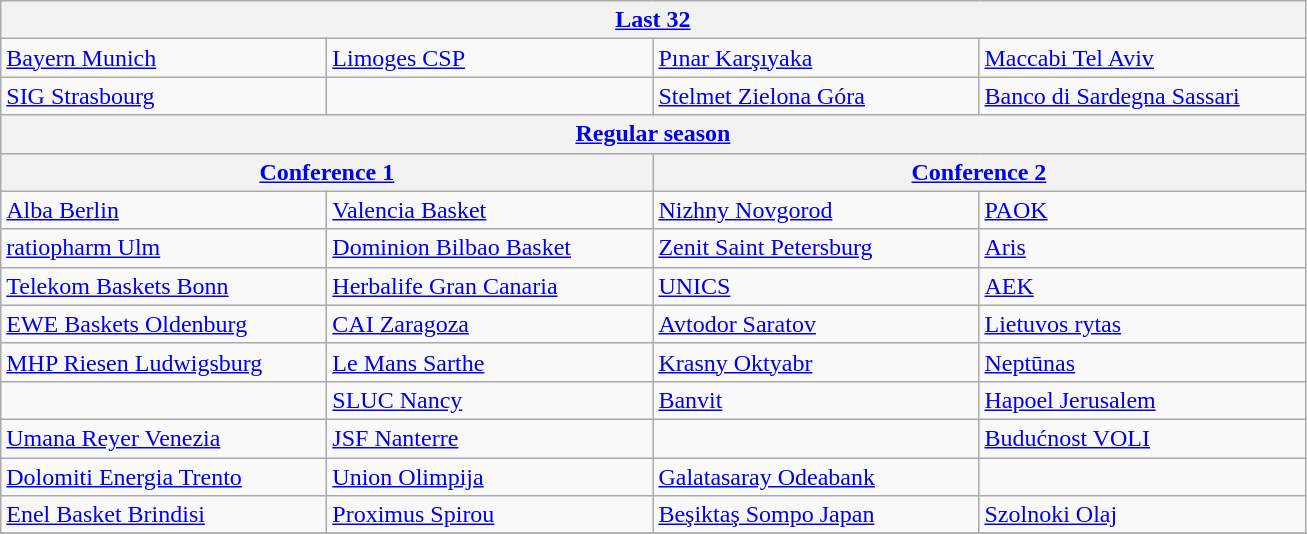<table class="wikitable">
<tr>
<th colspan=4><a href='#'>Last 32</a></th>
</tr>
<tr>
<td width=210> <a href='#'>Bayern Munich</a> </td>
<td width=210> <a href='#'>Limoges CSP</a> </td>
<td width=210> <a href='#'>Pınar Karşıyaka</a> </td>
<td width=210> <a href='#'>Maccabi Tel Aviv</a> </td>
</tr>
<tr>
<td width=210> <a href='#'>SIG Strasbourg</a> </td>
<td width=210></td>
<td width=210> <a href='#'>Stelmet Zielona Góra</a> </td>
<td width=210> <a href='#'>Banco di Sardegna Sassari</a> </td>
</tr>
<tr>
<th colspan=4><a href='#'>Regular season</a></th>
</tr>
<tr>
<th colspan=2><a href='#'>Conference 1</a></th>
<th colspan=2><a href='#'>Conference 2</a></th>
</tr>
<tr>
<td width=210> <a href='#'>Alba Berlin</a> </td>
<td width=210> <a href='#'>Valencia Basket</a> </td>
<td width=210> <a href='#'>Nizhny Novgorod</a> </td>
<td width=210> <a href='#'>PAOK</a> </td>
</tr>
<tr>
<td width=210> <a href='#'>ratiopharm Ulm</a> </td>
<td width=210> <a href='#'>Dominion Bilbao Basket</a> </td>
<td width=210> <a href='#'>Zenit Saint Petersburg</a> </td>
<td width=210> <a href='#'>Aris</a> </td>
</tr>
<tr>
<td width=210> <a href='#'>Telekom Baskets Bonn</a> </td>
<td width=210> <a href='#'>Herbalife Gran Canaria</a> </td>
<td width=210> <a href='#'>UNICS</a> </td>
<td width=210> <a href='#'>AEK</a> </td>
</tr>
<tr>
<td width=210> <a href='#'>EWE Baskets Oldenburg</a> </td>
<td width=210> <a href='#'>CAI Zaragoza</a> </td>
<td width=210> <a href='#'>Avtodor Saratov</a> </td>
<td width=210> <a href='#'>Lietuvos rytas</a> </td>
</tr>
<tr>
<td width=210> <a href='#'>MHP Riesen Ludwigsburg</a> </td>
<td width=210> <a href='#'>Le Mans Sarthe</a> </td>
<td width=210> <a href='#'>Krasny Oktyabr</a> </td>
<td width=210> <a href='#'>Neptūnas</a> </td>
</tr>
<tr>
<td width=210></td>
<td width=210> <a href='#'>SLUC Nancy</a> </td>
<td width=210> <a href='#'>Banvit</a> </td>
<td width=210> <a href='#'>Hapoel Jerusalem</a> </td>
</tr>
<tr>
<td width=210> <a href='#'>Umana Reyer Venezia</a> </td>
<td width=210> <a href='#'>JSF Nanterre</a> </td>
<td width=210></td>
<td width=210> <a href='#'>Budućnost VOLI</a> </td>
</tr>
<tr>
<td width=210> <a href='#'>Dolomiti Energia Trento</a> </td>
<td width=210> <a href='#'>Union Olimpija</a> </td>
<td width=210> <a href='#'>Galatasaray Odeabank</a> </td>
<td width=210></td>
</tr>
<tr>
<td width=210> <a href='#'>Enel Basket Brindisi</a> </td>
<td width=210> <a href='#'>Proximus Spirou</a> </td>
<td width=210> <a href='#'>Beşiktaş Sompo Japan</a> </td>
<td width=210> <a href='#'>Szolnoki Olaj</a> </td>
</tr>
<tr>
</tr>
</table>
